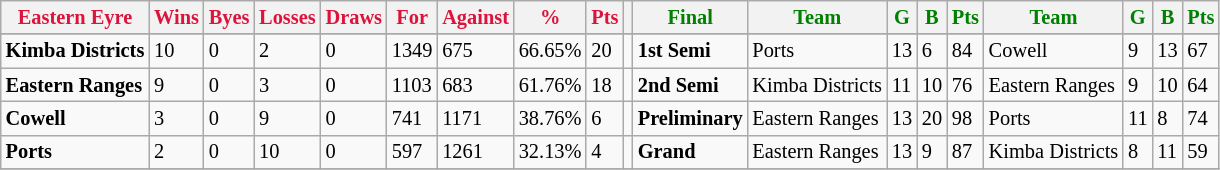<table style="font-size: 85%; text-align: left;" class="wikitable">
<tr>
<th style="color:crimson">Eastern Eyre</th>
<th style="color:crimson">Wins</th>
<th style="color:crimson">Byes</th>
<th style="color:crimson">Losses</th>
<th style="color:crimson">Draws</th>
<th style="color:crimson">For</th>
<th style="color:crimson">Against</th>
<th style="color:crimson">%</th>
<th style="color:crimson">Pts</th>
<th></th>
<th style="color:green">Final</th>
<th style="color:green">Team</th>
<th style="color:green">G</th>
<th style="color:green">B</th>
<th style="color:green">Pts</th>
<th style="color:green">Team</th>
<th style="color:green">G</th>
<th style="color:green">B</th>
<th style="color:green">Pts</th>
</tr>
<tr>
</tr>
<tr>
</tr>
<tr>
<td><strong>	Kimba Districts	</strong></td>
<td>10</td>
<td>0</td>
<td>2</td>
<td>0</td>
<td>1349</td>
<td>675</td>
<td>66.65%</td>
<td>20</td>
<td></td>
<td><strong>1st Semi</strong></td>
<td>Ports</td>
<td>13</td>
<td>6</td>
<td>84</td>
<td>Cowell</td>
<td>9</td>
<td>13</td>
<td>67</td>
</tr>
<tr>
<td><strong>	Eastern Ranges	</strong></td>
<td>9</td>
<td>0</td>
<td>3</td>
<td>0</td>
<td>1103</td>
<td>683</td>
<td>61.76%</td>
<td>18</td>
<td></td>
<td><strong>2nd Semi</strong></td>
<td>Kimba Districts</td>
<td>11</td>
<td>10</td>
<td>76</td>
<td>Eastern Ranges</td>
<td>9</td>
<td>10</td>
<td>64</td>
</tr>
<tr ||>
<td><strong>	Cowell	</strong></td>
<td>3</td>
<td>0</td>
<td>9</td>
<td>0</td>
<td>741</td>
<td>1171</td>
<td>38.76%</td>
<td>6</td>
<td></td>
<td><strong>Preliminary</strong></td>
<td>Eastern Ranges</td>
<td>13</td>
<td>20</td>
<td>98</td>
<td>Ports</td>
<td>11</td>
<td>8</td>
<td>74</td>
</tr>
<tr>
<td><strong>	Ports	</strong></td>
<td>2</td>
<td>0</td>
<td>10</td>
<td>0</td>
<td>597</td>
<td>1261</td>
<td>32.13%</td>
<td>4</td>
<td></td>
<td><strong>Grand</strong></td>
<td>Eastern Ranges</td>
<td>13</td>
<td>9</td>
<td>87</td>
<td>Kimba Districts</td>
<td>8</td>
<td>11</td>
<td>59</td>
</tr>
<tr>
</tr>
</table>
